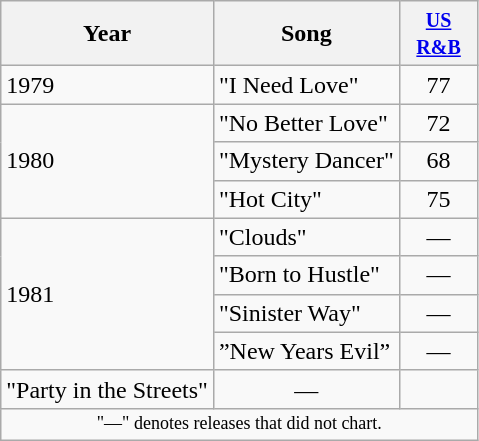<table class="wikitable">
<tr>
<th>Year</th>
<th>Song</th>
<th style="width:45px;"><small><a href='#'>US R&B</a></small><br></th>
</tr>
<tr>
<td>1979</td>
<td>"I Need Love"</td>
<td align=center>77</td>
</tr>
<tr>
<td rowspan="3">1980</td>
<td>"No Better Love"</td>
<td align=center>72</td>
</tr>
<tr>
<td>"Mystery Dancer"</td>
<td align=center>68</td>
</tr>
<tr>
<td>"Hot City"</td>
<td align=center>75</td>
</tr>
<tr>
<td rowspan="4">1981</td>
<td>"Clouds"</td>
<td align=center>—</td>
</tr>
<tr>
<td>"Born to Hustle"</td>
<td align=center>—</td>
</tr>
<tr>
<td>"Sinister Way"</td>
<td align=center>—</td>
</tr>
<tr>
<td>”New Years Evil”</td>
<td align=center>—</td>
</tr>
<tr>
<td>"Party in the Streets"</td>
<td align=center>—</td>
</tr>
<tr>
<td colspan="5" style="text-align:center; font-size:9pt;">"—" denotes releases that did not chart.</td>
</tr>
</table>
